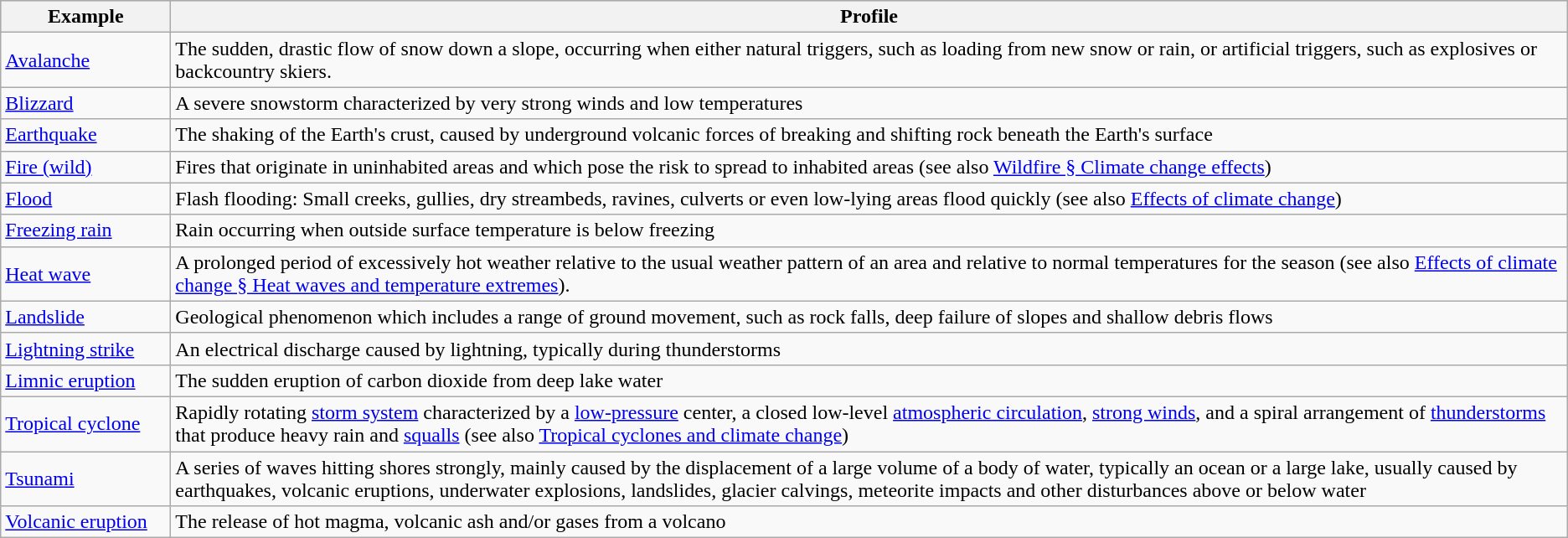<table class="wikitable">
<tr bgcolor="#CCCCCC">
<th style="width:8em">Example</th>
<th>Profile</th>
</tr>
<tr>
<td><a href='#'>Avalanche</a></td>
<td>The sudden, drastic flow of snow down a slope, occurring when either natural triggers, such as loading from new snow or rain, or artificial triggers, such as explosives or backcountry skiers.</td>
</tr>
<tr>
<td><a href='#'>Blizzard</a></td>
<td>A severe snowstorm characterized by very strong winds and low temperatures</td>
</tr>
<tr>
<td><a href='#'>Earthquake</a></td>
<td>The shaking of the Earth's crust, caused by underground volcanic forces of breaking and shifting rock beneath the Earth's surface</td>
</tr>
<tr>
<td><a href='#'>Fire (wild)</a></td>
<td>Fires that originate in uninhabited areas and which pose the risk to spread to inhabited areas (see also <a href='#'>Wildfire § Climate change effects</a>)</td>
</tr>
<tr>
<td><a href='#'>Flood</a></td>
<td>Flash flooding: Small creeks, gullies, dry streambeds, ravines, culverts or even low-lying areas flood quickly (see also <a href='#'>Effects of climate change</a>)</td>
</tr>
<tr>
<td><a href='#'>Freezing rain</a></td>
<td>Rain occurring when outside surface temperature is below freezing</td>
</tr>
<tr>
<td><a href='#'>Heat wave</a></td>
<td>A prolonged period of excessively hot weather relative to the usual weather pattern of an area and relative to normal temperatures for the season (see also <a href='#'>Effects of climate change § Heat waves and temperature extremes</a>).</td>
</tr>
<tr>
<td><a href='#'>Landslide</a></td>
<td>Geological phenomenon which includes a range of ground movement, such as rock falls, deep failure of slopes and shallow debris flows</td>
</tr>
<tr>
<td><a href='#'>Lightning strike</a></td>
<td>An electrical discharge caused by lightning, typically during thunderstorms</td>
</tr>
<tr>
<td><a href='#'>Limnic eruption</a></td>
<td>The sudden eruption of carbon dioxide from deep lake water</td>
</tr>
<tr>
<td><a href='#'>Tropical cyclone</a></td>
<td>Rapidly rotating <a href='#'>storm system</a> characterized by a <a href='#'>low-pressure</a> center, a closed low-level <a href='#'>atmospheric circulation</a>, <a href='#'>strong winds</a>, and a spiral arrangement of <a href='#'>thunderstorms</a> that produce heavy rain and <a href='#'>squalls</a> (see also <a href='#'>Tropical cyclones and climate change</a>)</td>
</tr>
<tr>
<td><a href='#'>Tsunami</a></td>
<td>A series of waves hitting shores strongly, mainly caused by the displacement of a large volume of a body of water, typically an ocean or a large lake, usually caused by earthquakes, volcanic eruptions, underwater explosions, landslides, glacier calvings, meteorite impacts and other disturbances above or below water</td>
</tr>
<tr>
<td><a href='#'>Volcanic eruption</a></td>
<td>The release of hot magma, volcanic ash and/or gases from a volcano</td>
</tr>
</table>
